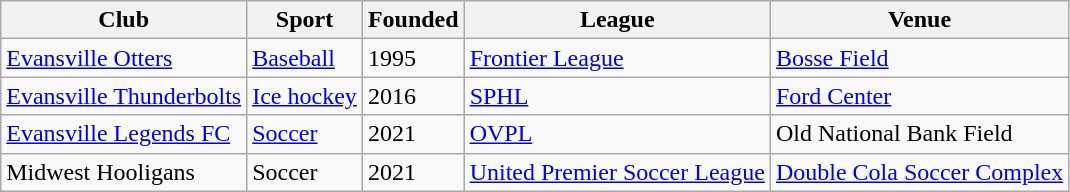<table class="wikitable">
<tr ">
<th>Club</th>
<th>Sport</th>
<th>Founded</th>
<th>League</th>
<th>Venue</th>
</tr>
<tr>
<td><a href='#'>Evansville Otters</a></td>
<td><a href='#'>Baseball</a></td>
<td>1995</td>
<td><a href='#'>Frontier League</a></td>
<td><a href='#'>Bosse Field</a></td>
</tr>
<tr>
<td><a href='#'>Evansville Thunderbolts</a></td>
<td><a href='#'>Ice hockey</a></td>
<td>2016</td>
<td><a href='#'>SPHL</a></td>
<td><a href='#'>Ford Center</a></td>
</tr>
<tr>
<td><a href='#'>Evansville Legends FC</a></td>
<td><a href='#'>Soccer</a></td>
<td>2021</td>
<td><a href='#'>OVPL</a></td>
<td>Old National Bank Field</td>
</tr>
<tr>
<td>Midwest Hooligans</td>
<td>Soccer</td>
<td>2021</td>
<td><a href='#'>United Premier Soccer League</a></td>
<td><a href='#'>Double Cola Soccer Complex</a></td>
</tr>
</table>
